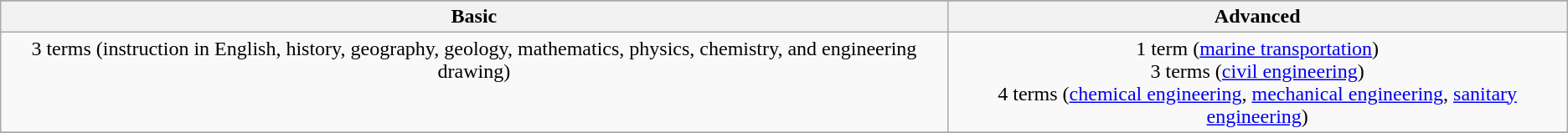<table class="wikitable floatcenter">
<tr style="vertical-align:top; text-align:center;">
</tr>
<tr style="vertical-align:top; text-align:center;">
<th>Basic</th>
<th>Advanced</th>
</tr>
<tr style="vertical-align:top; text-align:center;">
<td>3 terms (instruction in English, history, geography, geology, mathematics, physics, chemistry, and engineering drawing)</td>
<td>1 term (<a href='#'>marine transportation</a>) <br> 3 terms (<a href='#'>civil engineering</a>) <br> 4 terms (<a href='#'>chemical engineering</a>, <a href='#'>mechanical engineering</a>, <a href='#'>sanitary engineering</a>)</td>
</tr>
<tr style="vertical-align:top; text-align:center;">
</tr>
</table>
